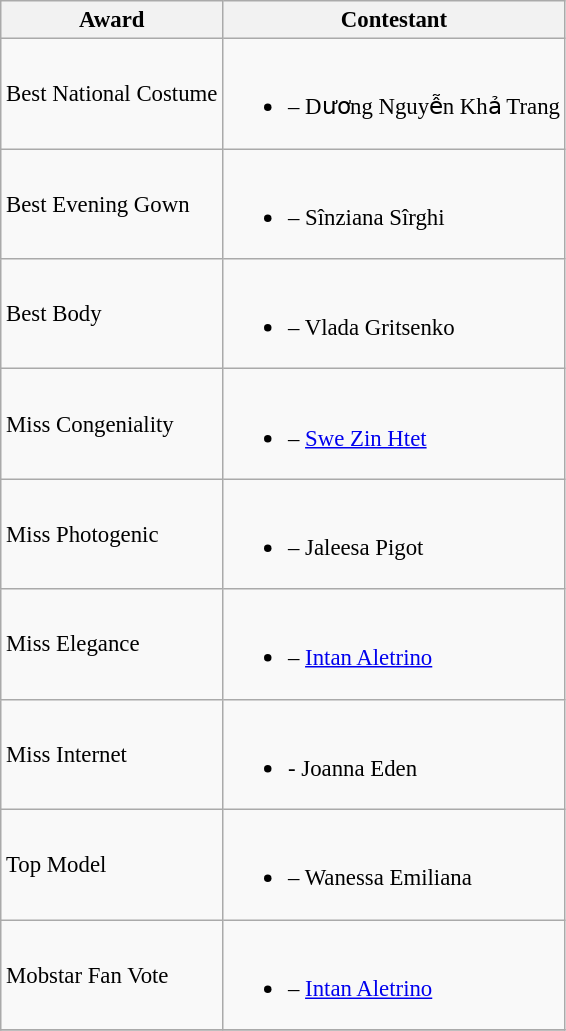<table class="wikitable sortable" style="font-size:95%;">
<tr>
<th>Award</th>
<th>Contestant</th>
</tr>
<tr>
<td>Best National Costume</td>
<td><br><ul><li> – Dương Nguyễn Khả Trang</li></ul></td>
</tr>
<tr>
<td>Best Evening Gown</td>
<td><br><ul><li> – Sînziana Sîrghi</li></ul></td>
</tr>
<tr>
<td>Best Body</td>
<td><br><ul><li> – Vlada Gritsenko</li></ul></td>
</tr>
<tr>
<td>Miss Congeniality</td>
<td><br><ul><li> – <a href='#'>Swe Zin Htet</a></li></ul></td>
</tr>
<tr>
<td>Miss Photogenic</td>
<td><br><ul><li> – Jaleesa Pigot</li></ul></td>
</tr>
<tr>
<td>Miss Elegance</td>
<td><br><ul><li> – <a href='#'>Intan Aletrino</a></li></ul></td>
</tr>
<tr>
<td>Miss Internet</td>
<td><br><ul><li> - Joanna Eden</li></ul></td>
</tr>
<tr>
<td>Top Model</td>
<td><br><ul><li> – Wanessa Emiliana</li></ul></td>
</tr>
<tr>
<td>Mobstar Fan Vote</td>
<td><br><ul><li> – <a href='#'>Intan Aletrino</a></li></ul></td>
</tr>
<tr>
</tr>
</table>
